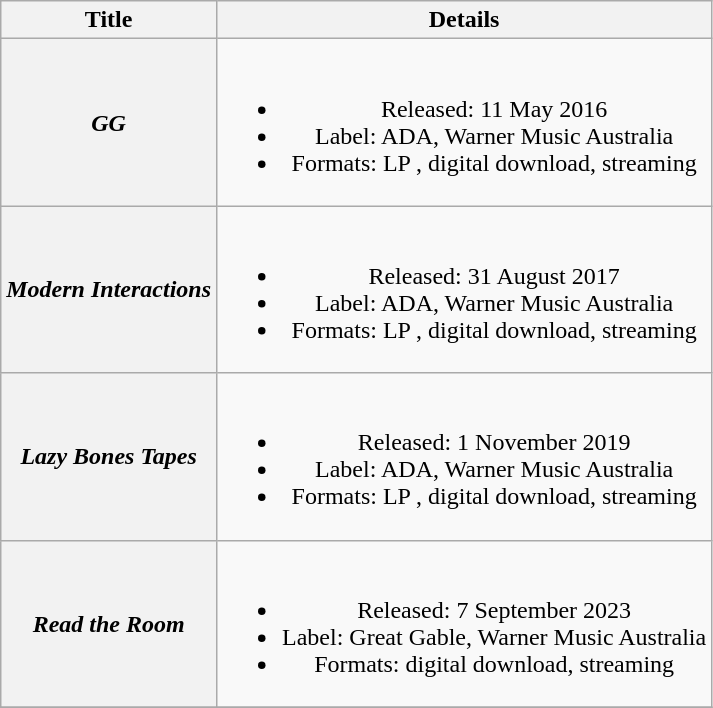<table class="wikitable plainrowheaders" style="text-align:center;">
<tr>
<th scope="col">Title</th>
<th scope="col">Details</th>
</tr>
<tr>
<th scope="row"><em>GG</em></th>
<td><br><ul><li>Released: 11 May 2016</li><li>Label: ADA, Warner Music Australia</li><li>Formats: LP , digital download, streaming</li></ul></td>
</tr>
<tr>
<th scope="row"><em>Modern Interactions</em></th>
<td><br><ul><li>Released: 31 August 2017</li><li>Label: ADA, Warner Music Australia</li><li>Formats: LP , digital download, streaming</li></ul></td>
</tr>
<tr>
<th scope="row"><em>Lazy Bones Tapes</em></th>
<td><br><ul><li>Released: 1 November 2019</li><li>Label: ADA, Warner Music Australia</li><li>Formats: LP , digital download, streaming</li></ul></td>
</tr>
<tr>
<th scope="row"><em>Read the Room</em></th>
<td><br><ul><li>Released: 7 September 2023</li><li>Label: Great Gable, Warner Music Australia</li><li>Formats: digital download, streaming</li></ul></td>
</tr>
<tr>
</tr>
</table>
